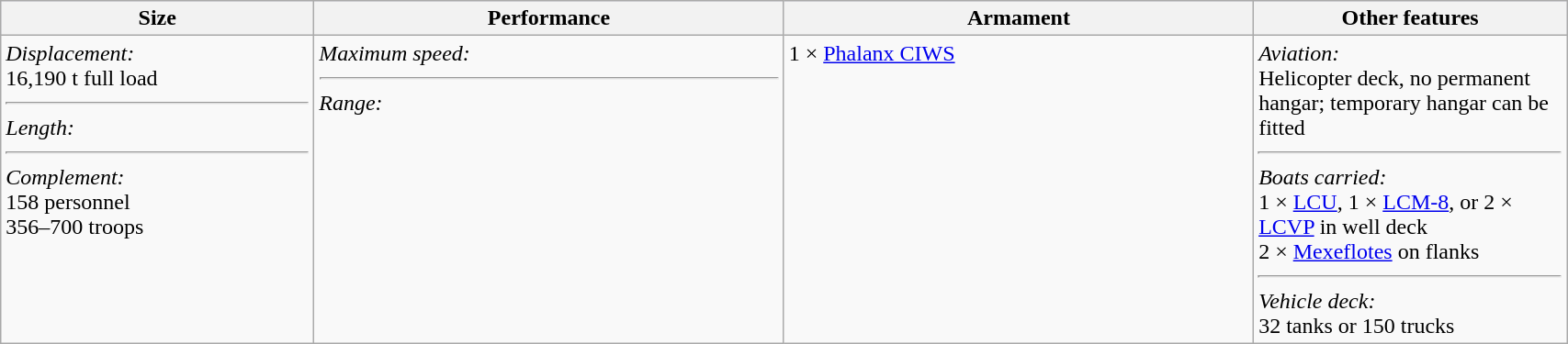<table class="wikitable" width=90% style="text-align: left">
<tr bgcolor=lavender>
<th>Size</th>
<th>Performance</th>
<th>Armament</th>
<th>Other features</th>
</tr>
<tr>
<td valign=top width=20%><em>Displacement:</em><br>16,190 t full load<hr><em>Length:</em><br><hr><em>Complement:</em><br>158 personnel<br>356–700 troops</td>
<td valign=top width=30%><em>Maximum speed:</em><br><hr><em>Range:</em><br></td>
<td valign=top width=30%>1 × <a href='#'>Phalanx CIWS</a></td>
<td valign=top width=20%><em>Aviation:</em><br>Helicopter deck, no permanent hangar; temporary hangar can be fitted<hr><em>Boats carried:</em><br>1 × <a href='#'>LCU</a>, 1 × <a href='#'>LCM-8</a>, or 2 × <a href='#'>LCVP</a> in well deck<br>2 × <a href='#'>Mexeflotes</a> on flanks<hr><em>Vehicle deck:</em><br>32 tanks or 150 trucks</td>
</tr>
</table>
